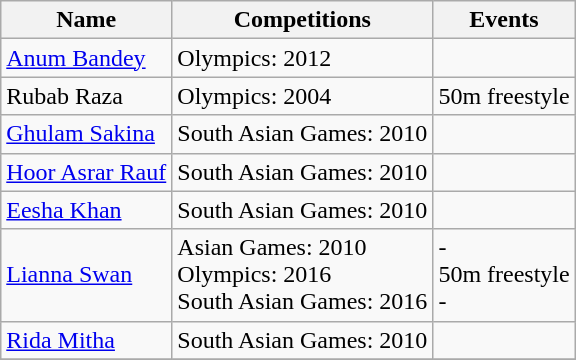<table class="wikitable sortable">
<tr>
<th>Name</th>
<th>Competitions</th>
<th>Events</th>
</tr>
<tr>
<td><a href='#'>Anum Bandey</a></td>
<td>Olympics: 2012</td>
<td></td>
</tr>
<tr>
<td>Rubab Raza</td>
<td>Olympics: 2004</td>
<td>50m freestyle</td>
</tr>
<tr>
<td><a href='#'>Ghulam Sakina</a></td>
<td>South Asian Games: 2010</td>
<td></td>
</tr>
<tr>
<td><a href='#'>Hoor Asrar Rauf</a></td>
<td>South Asian Games: 2010</td>
<td></td>
</tr>
<tr>
<td><a href='#'>Eesha Khan</a></td>
<td>South Asian Games: 2010</td>
<td></td>
</tr>
<tr>
<td><a href='#'>Lianna Swan</a></td>
<td>Asian Games: 2010 <br> Olympics: 2016 <br> South Asian Games: 2016</td>
<td>- <br> 50m freestyle <br> -</td>
</tr>
<tr>
<td><a href='#'>Rida Mitha</a></td>
<td>South Asian Games: 2010</td>
<td></td>
</tr>
<tr>
</tr>
</table>
